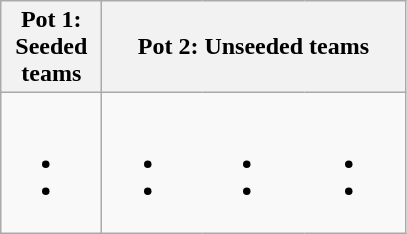<table class="wikitable">
<tr>
<th width=60>Pot 1: Seeded teams</th>
<th width=60 colspan=3>Pot 2: Unseeded teams</th>
</tr>
<tr>
<td style="width:25%;"><br><ul><li></li><li></li></ul></td>
<td style="border-right:none; width:25%;"><br><ul><li></li><li></li></ul></td>
<td style="border-left:none; border-right:none; width:25%;"><br><ul><li></li><li></li></ul></td>
<td style="border-left:none; width:25%;"><br><ul><li></li><li><del></del></li></ul></td>
</tr>
</table>
